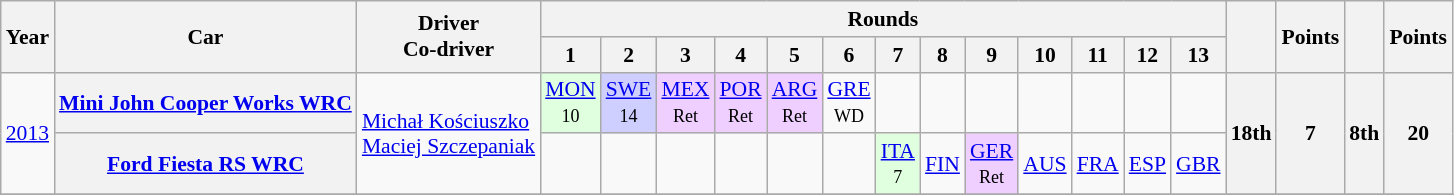<table class="wikitable" style="text-align:center; font-size:90%">
<tr>
<th rowspan=2>Year</th>
<th rowspan=2>Car</th>
<th rowspan=2>Driver<br>Co-driver</th>
<th colspan=13>Rounds</th>
<th rowspan=2></th>
<th rowspan=2>Points</th>
<th rowspan=2></th>
<th rowspan=2>Points</th>
</tr>
<tr>
<th>1</th>
<th>2</th>
<th>3</th>
<th>4</th>
<th>5</th>
<th>6</th>
<th>7</th>
<th>8</th>
<th>9</th>
<th>10</th>
<th>11</th>
<th>12</th>
<th>13</th>
</tr>
<tr>
<td rowspan="2"><a href='#'>2013</a></td>
<th><a href='#'>Mini John Cooper Works WRC</a></th>
<td rowspan="2" align="left"> <a href='#'>Michał Kościuszko</a><br> <a href='#'>Maciej Szczepaniak</a></td>
<td style="background:#DFFFDF;"><a href='#'>MON</a><br><small>10</small></td>
<td style="background:#CFCFFF;"><a href='#'>SWE</a><br><small>14</small></td>
<td style="background:#EFCFFF;"><a href='#'>MEX</a><br><small>Ret</small></td>
<td style="background:#EFCFFF;"><a href='#'>POR</a><br><small>Ret</small></td>
<td style="background:#EFCFFF;"><a href='#'>ARG</a><br><small>Ret</small></td>
<td><a href='#'>GRE</a><br><small>WD</small></td>
<td></td>
<td></td>
<td></td>
<td></td>
<td></td>
<td></td>
<td></td>
<th rowspan="2">18th</th>
<th rowspan="2">7</th>
<th rowspan="2">8th</th>
<th rowspan="2">20</th>
</tr>
<tr>
<th><a href='#'>Ford Fiesta RS WRC</a></th>
<td></td>
<td></td>
<td></td>
<td></td>
<td></td>
<td></td>
<td style="background:#DFFFDF;"><a href='#'>ITA</a><br><small>7</small></td>
<td><a href='#'>FIN</a></td>
<td style="background:#EFCFFF;"><a href='#'>GER</a><br><small>Ret</small></td>
<td><a href='#'>AUS</a></td>
<td><a href='#'>FRA</a></td>
<td><a href='#'>ESP</a></td>
<td><a href='#'>GBR</a></td>
</tr>
<tr>
</tr>
</table>
